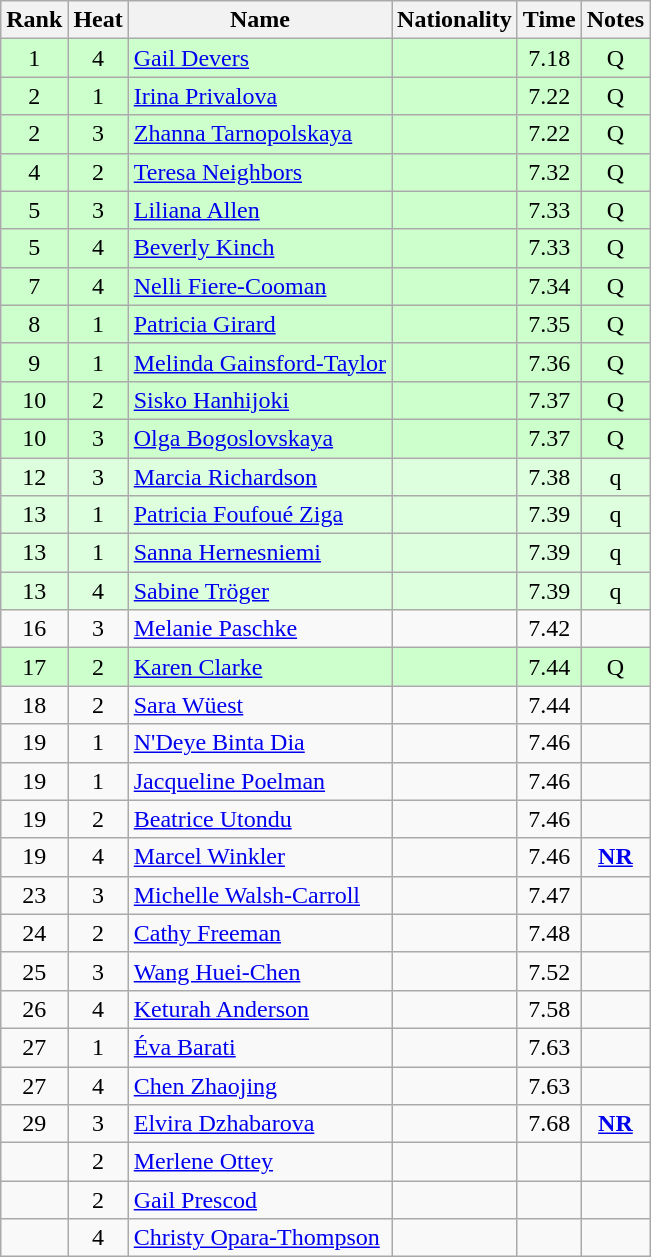<table class="wikitable sortable" style="text-align:center">
<tr>
<th>Rank</th>
<th>Heat</th>
<th>Name</th>
<th>Nationality</th>
<th>Time</th>
<th>Notes</th>
</tr>
<tr bgcolor=ccffcc>
<td>1</td>
<td>4</td>
<td align="left"><a href='#'>Gail Devers</a></td>
<td align=left></td>
<td>7.18</td>
<td>Q</td>
</tr>
<tr bgcolor=ccffcc>
<td>2</td>
<td>1</td>
<td align="left"><a href='#'>Irina Privalova</a></td>
<td align=left></td>
<td>7.22</td>
<td>Q</td>
</tr>
<tr bgcolor=ccffcc>
<td>2</td>
<td>3</td>
<td align="left"><a href='#'>Zhanna Tarnopolskaya</a></td>
<td align=left></td>
<td>7.22</td>
<td>Q</td>
</tr>
<tr bgcolor=ccffcc>
<td>4</td>
<td>2</td>
<td align="left"><a href='#'>Teresa Neighbors</a></td>
<td align=left></td>
<td>7.32</td>
<td>Q</td>
</tr>
<tr bgcolor=ccffcc>
<td>5</td>
<td>3</td>
<td align="left"><a href='#'>Liliana Allen</a></td>
<td align=left></td>
<td>7.33</td>
<td>Q</td>
</tr>
<tr bgcolor=ccffcc>
<td>5</td>
<td>4</td>
<td align="left"><a href='#'>Beverly Kinch</a></td>
<td align=left></td>
<td>7.33</td>
<td>Q</td>
</tr>
<tr bgcolor=ccffcc>
<td>7</td>
<td>4</td>
<td align="left"><a href='#'>Nelli Fiere-Cooman</a></td>
<td align=left></td>
<td>7.34</td>
<td>Q</td>
</tr>
<tr bgcolor=ccffcc>
<td>8</td>
<td>1</td>
<td align="left"><a href='#'>Patricia Girard</a></td>
<td align=left></td>
<td>7.35</td>
<td>Q</td>
</tr>
<tr bgcolor=ccffcc>
<td>9</td>
<td>1</td>
<td align="left"><a href='#'>Melinda Gainsford-Taylor</a></td>
<td align=left></td>
<td>7.36</td>
<td>Q</td>
</tr>
<tr bgcolor=ccffcc>
<td>10</td>
<td>2</td>
<td align="left"><a href='#'>Sisko Hanhijoki</a></td>
<td align=left></td>
<td>7.37</td>
<td>Q</td>
</tr>
<tr bgcolor=ccffcc>
<td>10</td>
<td>3</td>
<td align="left"><a href='#'>Olga Bogoslovskaya</a></td>
<td align=left></td>
<td>7.37</td>
<td>Q</td>
</tr>
<tr bgcolor=ddffdd>
<td>12</td>
<td>3</td>
<td align="left"><a href='#'>Marcia Richardson</a></td>
<td align=left></td>
<td>7.38</td>
<td>q</td>
</tr>
<tr bgcolor=ddffdd>
<td>13</td>
<td>1</td>
<td align="left"><a href='#'>Patricia Foufoué Ziga</a></td>
<td align=left></td>
<td>7.39</td>
<td>q</td>
</tr>
<tr bgcolor=ddffdd>
<td>13</td>
<td>1</td>
<td align="left"><a href='#'>Sanna Hernesniemi</a></td>
<td align=left></td>
<td>7.39</td>
<td>q</td>
</tr>
<tr bgcolor=ddffdd>
<td>13</td>
<td>4</td>
<td align="left"><a href='#'>Sabine Tröger</a></td>
<td align=left></td>
<td>7.39</td>
<td>q</td>
</tr>
<tr>
<td>16</td>
<td>3</td>
<td align="left"><a href='#'>Melanie Paschke</a></td>
<td align=left></td>
<td>7.42</td>
<td></td>
</tr>
<tr bgcolor=ccffcc>
<td>17</td>
<td>2</td>
<td align="left"><a href='#'>Karen Clarke</a></td>
<td align=left></td>
<td>7.44</td>
<td>Q</td>
</tr>
<tr>
<td>18</td>
<td>2</td>
<td align="left"><a href='#'>Sara Wüest</a></td>
<td align=left></td>
<td>7.44</td>
<td></td>
</tr>
<tr>
<td>19</td>
<td>1</td>
<td align="left"><a href='#'>N'Deye Binta Dia</a></td>
<td align=left></td>
<td>7.46</td>
<td></td>
</tr>
<tr>
<td>19</td>
<td>1</td>
<td align="left"><a href='#'>Jacqueline Poelman</a></td>
<td align=left></td>
<td>7.46</td>
<td></td>
</tr>
<tr>
<td>19</td>
<td>2</td>
<td align="left"><a href='#'>Beatrice Utondu</a></td>
<td align=left></td>
<td>7.46</td>
<td></td>
</tr>
<tr>
<td>19</td>
<td>4</td>
<td align="left"><a href='#'>Marcel Winkler</a></td>
<td align=left></td>
<td>7.46</td>
<td><strong><a href='#'>NR</a></strong></td>
</tr>
<tr>
<td>23</td>
<td>3</td>
<td align="left"><a href='#'>Michelle Walsh-Carroll</a></td>
<td align=left></td>
<td>7.47</td>
<td></td>
</tr>
<tr>
<td>24</td>
<td>2</td>
<td align="left"><a href='#'>Cathy Freeman</a></td>
<td align=left></td>
<td>7.48</td>
<td></td>
</tr>
<tr>
<td>25</td>
<td>3</td>
<td align="left"><a href='#'>Wang Huei-Chen</a></td>
<td align=left></td>
<td>7.52</td>
<td></td>
</tr>
<tr>
<td>26</td>
<td>4</td>
<td align="left"><a href='#'>Keturah Anderson</a></td>
<td align=left></td>
<td>7.58</td>
<td></td>
</tr>
<tr>
<td>27</td>
<td>1</td>
<td align="left"><a href='#'>Éva Barati</a></td>
<td align=left></td>
<td>7.63</td>
<td></td>
</tr>
<tr>
<td>27</td>
<td>4</td>
<td align="left"><a href='#'>Chen Zhaojing</a></td>
<td align=left></td>
<td>7.63</td>
<td></td>
</tr>
<tr>
<td>29</td>
<td>3</td>
<td align="left"><a href='#'>Elvira Dzhabarova</a></td>
<td align=left></td>
<td>7.68</td>
<td><strong><a href='#'>NR</a></strong></td>
</tr>
<tr>
<td></td>
<td>2</td>
<td align="left"><a href='#'>Merlene Ottey</a></td>
<td align=left></td>
<td></td>
<td></td>
</tr>
<tr>
<td></td>
<td>2</td>
<td align="left"><a href='#'>Gail Prescod</a></td>
<td align=left></td>
<td></td>
<td></td>
</tr>
<tr>
<td></td>
<td>4</td>
<td align="left"><a href='#'>Christy Opara-Thompson</a></td>
<td align=left></td>
<td></td>
<td></td>
</tr>
</table>
